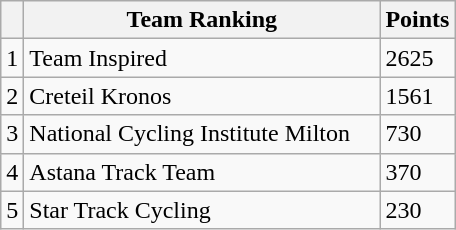<table class="wikitable col3right">
<tr>
<th></th>
<th style="width:230px; white-space:nowrap;">Team Ranking</th>
<th style="width:20px;">Points</th>
</tr>
<tr>
<td>1</td>
<td> Team Inspired</td>
<td>2625</td>
</tr>
<tr>
<td>2</td>
<td> Creteil Kronos</td>
<td>1561</td>
</tr>
<tr>
<td>3</td>
<td> National Cycling Institute Milton</td>
<td>730</td>
</tr>
<tr>
<td>4</td>
<td> Astana Track Team</td>
<td>370</td>
</tr>
<tr>
<td>5</td>
<td> Star Track Cycling</td>
<td>230</td>
</tr>
</table>
